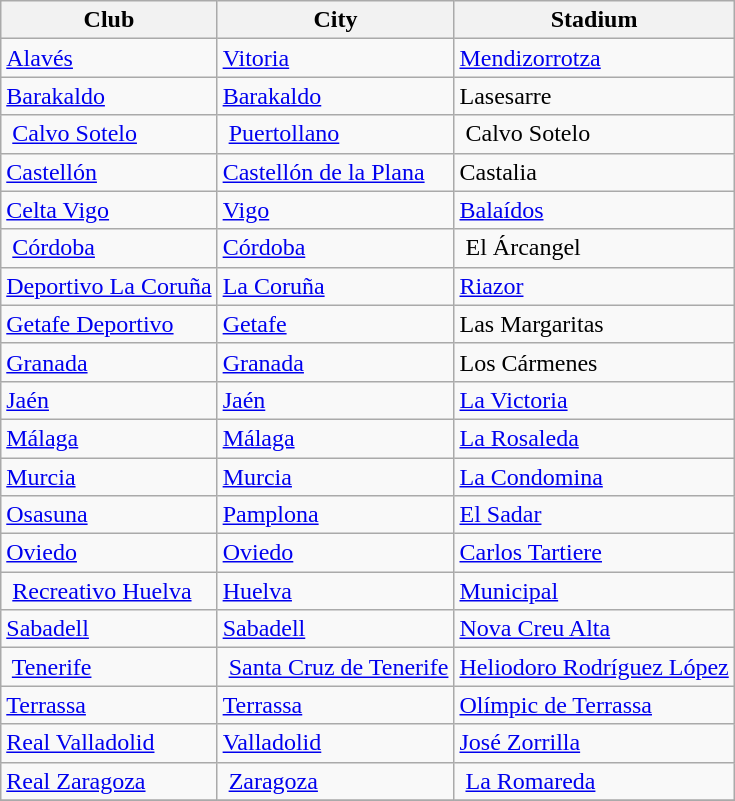<table class="wikitable sortable" style="text-align: left;">
<tr>
<th>Club</th>
<th>City</th>
<th>Stadium</th>
</tr>
<tr>
<td><a href='#'>Alavés</a></td>
<td><a href='#'>Vitoria</a></td>
<td><a href='#'>Mendizorrotza</a></td>
</tr>
<tr>
<td><a href='#'>Barakaldo</a></td>
<td><a href='#'>Barakaldo</a></td>
<td>Lasesarre</td>
</tr>
<tr>
<td> <a href='#'>Calvo Sotelo</a></td>
<td> <a href='#'>Puertollano</a></td>
<td> Calvo Sotelo</td>
</tr>
<tr>
<td><a href='#'>Castellón</a></td>
<td><a href='#'>Castellón de la Plana</a></td>
<td>Castalia</td>
</tr>
<tr>
<td><a href='#'>Celta Vigo</a></td>
<td><a href='#'>Vigo</a></td>
<td><a href='#'>Balaídos</a></td>
</tr>
<tr>
<td> <a href='#'>Córdoba</a></td>
<td><a href='#'>Córdoba</a></td>
<td> El Árcangel</td>
</tr>
<tr>
<td><a href='#'>Deportivo La Coruña</a></td>
<td><a href='#'>La Coruña</a></td>
<td><a href='#'>Riazor</a></td>
</tr>
<tr>
<td><a href='#'>Getafe Deportivo</a></td>
<td><a href='#'>Getafe</a></td>
<td>Las Margaritas</td>
</tr>
<tr>
<td><a href='#'>Granada</a></td>
<td><a href='#'>Granada</a></td>
<td>Los Cármenes</td>
</tr>
<tr>
<td><a href='#'>Jaén</a></td>
<td><a href='#'>Jaén</a></td>
<td><a href='#'>La Victoria</a></td>
</tr>
<tr>
<td><a href='#'>Málaga</a></td>
<td><a href='#'>Málaga</a></td>
<td><a href='#'>La Rosaleda</a></td>
</tr>
<tr>
<td><a href='#'>Murcia</a></td>
<td><a href='#'>Murcia</a></td>
<td><a href='#'>La Condomina</a></td>
</tr>
<tr>
<td><a href='#'>Osasuna</a></td>
<td><a href='#'>Pamplona</a></td>
<td><a href='#'>El Sadar</a></td>
</tr>
<tr>
<td><a href='#'>Oviedo</a></td>
<td><a href='#'>Oviedo</a></td>
<td><a href='#'>Carlos Tartiere</a></td>
</tr>
<tr>
<td> <a href='#'>Recreativo Huelva</a></td>
<td><a href='#'>Huelva</a></td>
<td><a href='#'>Municipal</a></td>
</tr>
<tr>
<td><a href='#'>Sabadell</a></td>
<td><a href='#'>Sabadell</a></td>
<td><a href='#'>Nova Creu Alta</a></td>
</tr>
<tr>
<td> <a href='#'>Tenerife</a></td>
<td> <a href='#'>Santa Cruz de Tenerife</a></td>
<td><a href='#'>Heliodoro Rodríguez López</a></td>
</tr>
<tr>
<td><a href='#'>Terrassa</a></td>
<td><a href='#'>Terrassa</a></td>
<td><a href='#'>Olímpic de Terrassa</a></td>
</tr>
<tr>
<td><a href='#'>Real Valladolid</a></td>
<td><a href='#'>Valladolid</a></td>
<td><a href='#'>José Zorrilla</a></td>
</tr>
<tr>
<td><a href='#'>Real Zaragoza</a></td>
<td> <a href='#'>Zaragoza</a></td>
<td> <a href='#'>La Romareda</a></td>
</tr>
<tr>
</tr>
</table>
